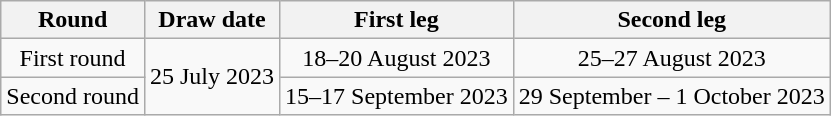<table class="wikitable" style="text-align:center">
<tr>
<th>Round</th>
<th>Draw date</th>
<th>First leg</th>
<th>Second leg</th>
</tr>
<tr>
<td>First round</td>
<td rowspan=2>25 July 2023</td>
<td>18–20 August 2023</td>
<td>25–27 August 2023</td>
</tr>
<tr>
<td>Second round</td>
<td>15–17 September 2023</td>
<td>29 September – 1 October 2023</td>
</tr>
</table>
